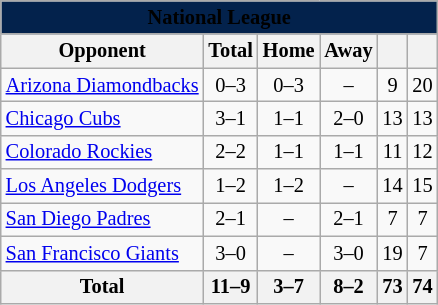<table class="wikitable" style="font-size:85%; text-align:center;">
<tr>
<td colspan="7" style="text-align:center; background:#03224C;"><span><strong>National League</strong></span></td>
</tr>
<tr>
<th>Opponent</th>
<th>Total</th>
<th>Home</th>
<th>Away</th>
<th></th>
<th></th>
</tr>
<tr>
<td style="text-align:left;"><a href='#'>Arizona Diamondbacks</a></td>
<td>0–3</td>
<td>0–3</td>
<td>–</td>
<td>9</td>
<td>20</td>
</tr>
<tr>
<td style="text-align:left;"><a href='#'>Chicago Cubs</a></td>
<td>3–1</td>
<td>1–1</td>
<td>2–0</td>
<td>13</td>
<td>13</td>
</tr>
<tr>
<td style="text-align:left;"><a href='#'>Colorado Rockies</a></td>
<td>2–2</td>
<td>1–1</td>
<td>1–1</td>
<td>11</td>
<td>12</td>
</tr>
<tr>
<td style="text-align:left;"><a href='#'>Los Angeles Dodgers</a></td>
<td>1–2</td>
<td>1–2</td>
<td>–</td>
<td>14</td>
<td>15</td>
</tr>
<tr>
<td style="text-align:left;"><a href='#'>San Diego Padres</a></td>
<td>2–1</td>
<td>–</td>
<td>2–1</td>
<td>7</td>
<td>7</td>
</tr>
<tr>
<td style="text-align:left;"><a href='#'>San Francisco Giants</a></td>
<td>3–0</td>
<td>–</td>
<td>3–0</td>
<td>19</td>
<td>7</td>
</tr>
<tr>
<th>Total</th>
<th>11–9</th>
<th>3–7</th>
<th>8–2</th>
<th>73</th>
<th>74</th>
</tr>
</table>
